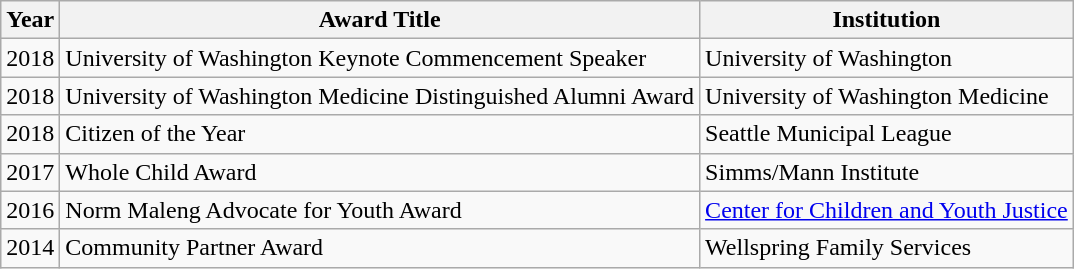<table class="wikitable">
<tr>
<th>Year</th>
<th>Award Title</th>
<th>Institution</th>
</tr>
<tr>
<td>2018</td>
<td>University of Washington Keynote Commencement Speaker </td>
<td>University of Washington</td>
</tr>
<tr>
<td>2018</td>
<td>University of Washington Medicine Distinguished Alumni Award</td>
<td>University of Washington Medicine</td>
</tr>
<tr>
<td>2018</td>
<td>Citizen of the Year</td>
<td>Seattle Municipal League</td>
</tr>
<tr>
<td>2017</td>
<td>Whole Child Award</td>
<td>Simms/Mann Institute</td>
</tr>
<tr>
<td>2016</td>
<td>Norm Maleng Advocate for Youth Award</td>
<td><a href='#'>Center for Children and Youth Justice</a></td>
</tr>
<tr>
<td>2014</td>
<td>Community Partner Award</td>
<td>Wellspring Family Services</td>
</tr>
</table>
